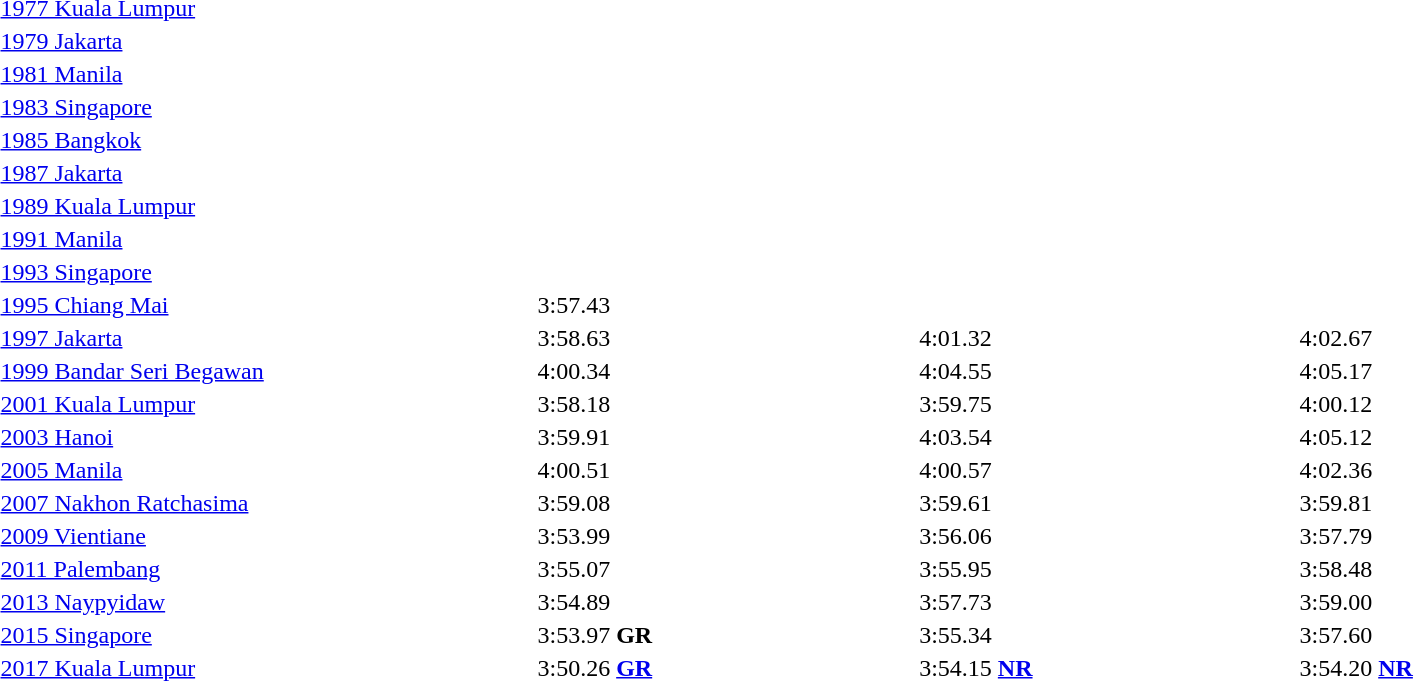<table>
<tr>
<td width=180><a href='#'>1977 Kuala Lumpur</a> <br> </td>
<td width=170></td>
<td></td>
<td width=170></td>
<td></td>
<td width=170></td>
<td></td>
</tr>
<tr>
<td><a href='#'>1979 Jakarta</a> <br> </td>
<td></td>
<td></td>
<td></td>
<td></td>
<td></td>
<td></td>
</tr>
<tr>
<td><a href='#'>1981 Manila</a> <br> </td>
<td></td>
<td></td>
<td></td>
<td></td>
<td></td>
<td></td>
</tr>
<tr>
<td><a href='#'>1983 Singapore</a> <br> </td>
<td></td>
<td></td>
<td></td>
<td></td>
<td></td>
<td></td>
</tr>
<tr>
<td><a href='#'>1985 Bangkok</a> <br> </td>
<td></td>
<td></td>
<td></td>
<td></td>
<td></td>
<td></td>
</tr>
<tr>
<td><a href='#'>1987 Jakarta</a> <br> </td>
<td></td>
<td></td>
<td></td>
<td></td>
<td></td>
<td></td>
</tr>
<tr>
<td><a href='#'>1989 Kuala Lumpur</a> <br> </td>
<td></td>
<td></td>
<td></td>
<td></td>
<td></td>
<td></td>
</tr>
<tr>
<td><a href='#'>1991 Manila</a> <br> </td>
<td></td>
<td></td>
<td></td>
<td></td>
<td></td>
<td></td>
</tr>
<tr>
<td><a href='#'>1993 Singapore</a> <br> </td>
<td></td>
<td></td>
<td></td>
<td></td>
<td></td>
<td></td>
</tr>
<tr>
<td><a href='#'>1995 Chiang Mai</a> <br> </td>
<td></td>
<td>3:57.43</td>
<td></td>
<td></td>
<td></td>
<td></td>
</tr>
<tr>
<td><a href='#'>1997 Jakarta</a> <br> </td>
<td></td>
<td>3:58.63</td>
<td></td>
<td>4:01.32</td>
<td></td>
<td>4:02.67</td>
</tr>
<tr>
<td><a href='#'>1999 Bandar Seri Begawan</a> <br> </td>
<td></td>
<td>4:00.34</td>
<td></td>
<td>4:04.55</td>
<td></td>
<td>4:05.17</td>
</tr>
<tr>
<td><a href='#'>2001 Kuala Lumpur</a> <br> </td>
<td></td>
<td>3:58.18</td>
<td></td>
<td>3:59.75</td>
<td></td>
<td>4:00.12</td>
</tr>
<tr>
<td><a href='#'>2003 Hanoi</a> <br> </td>
<td></td>
<td>3:59.91</td>
<td></td>
<td>4:03.54</td>
<td></td>
<td>4:05.12</td>
</tr>
<tr>
<td><a href='#'>2005 Manila</a> <br> </td>
<td></td>
<td>4:00.51</td>
<td></td>
<td>4:00.57</td>
<td></td>
<td>4:02.36</td>
</tr>
<tr>
<td><a href='#'>2007 Nakhon Ratchasima</a> <br> </td>
<td></td>
<td>3:59.08</td>
<td></td>
<td>3:59.61</td>
<td></td>
<td>3:59.81</td>
</tr>
<tr>
<td><a href='#'>2009 Vientiane</a> <br> </td>
<td></td>
<td>3:53.99</td>
<td></td>
<td>3:56.06</td>
<td></td>
<td>3:57.79</td>
</tr>
<tr>
<td><a href='#'>2011 Palembang</a> <br> </td>
<td></td>
<td>3:55.07</td>
<td></td>
<td>3:55.95</td>
<td></td>
<td>3:58.48</td>
</tr>
<tr>
<td><a href='#'>2013 Naypyidaw</a> <br> </td>
<td></td>
<td>3:54.89</td>
<td></td>
<td>3:57.73</td>
<td></td>
<td>3:59.00</td>
</tr>
<tr>
<td><a href='#'>2015 Singapore</a> <br> </td>
<td></td>
<td>3:53.97 <strong>GR</strong></td>
<td></td>
<td>3:55.34</td>
<td></td>
<td>3:57.60</td>
</tr>
<tr>
<td><a href='#'>2017 Kuala Lumpur</a> <br> </td>
<td></td>
<td>3:50.26 <strong><a href='#'>GR</a></strong></td>
<td></td>
<td>3:54.15 <strong><a href='#'>NR</a></strong></td>
<td></td>
<td>3:54.20 <strong><a href='#'>NR</a></strong></td>
</tr>
<tr>
</tr>
</table>
